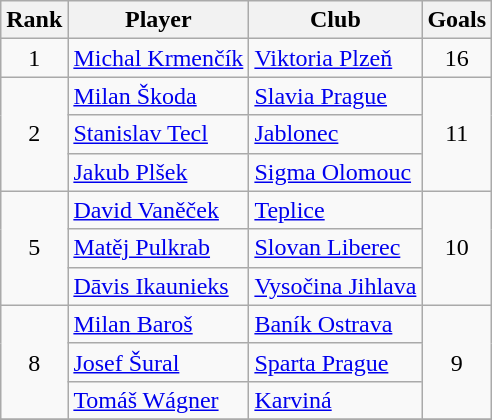<table class="wikitable sortable" style="text-align:center">
<tr>
<th>Rank</th>
<th>Player</th>
<th>Club</th>
<th>Goals</th>
</tr>
<tr>
<td>1</td>
<td align=left> <a href='#'>Michal Krmenčík</a></td>
<td align=left><a href='#'>Viktoria Plzeň</a></td>
<td>16</td>
</tr>
<tr>
<td rowspan=3>2</td>
<td align="left"> <a href='#'>Milan Škoda</a></td>
<td align="left"><a href='#'>Slavia Prague</a></td>
<td rowspan=3>11</td>
</tr>
<tr>
<td align="left"> <a href='#'>Stanislav Tecl</a></td>
<td align="left"><a href='#'>Jablonec</a></td>
</tr>
<tr>
<td align="left"> <a href='#'>Jakub Plšek</a></td>
<td align="left"><a href='#'>Sigma Olomouc</a></td>
</tr>
<tr>
<td rowspan=3>5</td>
<td align="left"> <a href='#'>David Vaněček</a></td>
<td align="left"><a href='#'>Teplice</a></td>
<td rowspan=3>10</td>
</tr>
<tr>
<td align="left"> <a href='#'>Matěj Pulkrab</a></td>
<td align="left"><a href='#'>Slovan Liberec</a></td>
</tr>
<tr>
<td align="left"> <a href='#'>Dāvis Ikaunieks</a></td>
<td align="left"><a href='#'>Vysočina Jihlava</a></td>
</tr>
<tr>
<td rowspan=3>8</td>
<td align="left"> <a href='#'>Milan Baroš</a></td>
<td align="left"><a href='#'>Baník Ostrava</a></td>
<td rowspan=3>9</td>
</tr>
<tr>
<td align="left"> <a href='#'>Josef Šural</a></td>
<td align="left"><a href='#'>Sparta Prague</a></td>
</tr>
<tr>
<td align="left"> <a href='#'>Tomáš Wágner</a></td>
<td align="left"><a href='#'>Karviná</a></td>
</tr>
<tr>
</tr>
</table>
